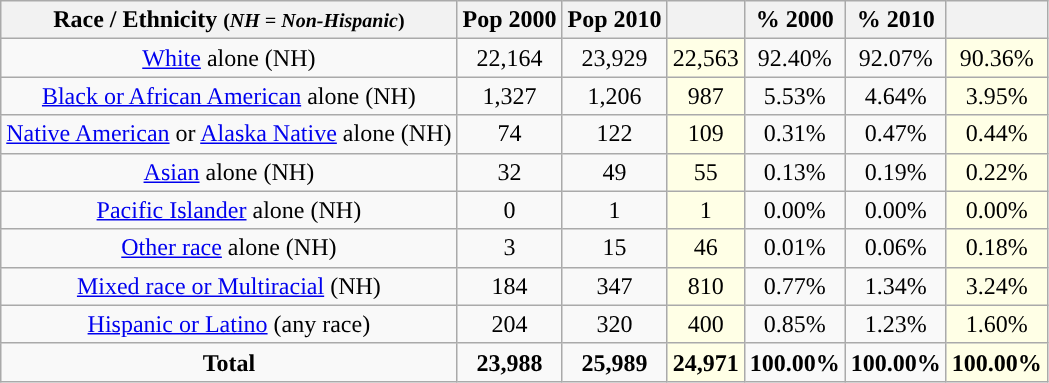<table class="wikitable" style="text-align:center;">
<tr>
<th>Race / Ethnicity <small>(<em>NH = Non-Hispanic</em>)</small></th>
<th>Pop 2000</th>
<th>Pop 2010</th>
<th></th>
<th>% 2000</th>
<th>% 2010</th>
<th></th>
</tr>
<tr>
<td><a href='#'>White</a> alone (NH)</td>
<td>22,164</td>
<td>23,929</td>
<td style='background: #ffffe6;'>22,563</td>
<td>92.40%</td>
<td>92.07%</td>
<td style='background: #ffffe6;'>90.36%</td>
</tr>
<tr>
<td><a href='#'>Black or African American</a> alone (NH)</td>
<td>1,327</td>
<td>1,206</td>
<td style='background: #ffffe6;'>987</td>
<td>5.53%</td>
<td>4.64%</td>
<td style='background: #ffffe6;'>3.95%</td>
</tr>
<tr>
<td><a href='#'>Native American</a> or <a href='#'>Alaska Native</a> alone (NH)</td>
<td>74</td>
<td>122</td>
<td style='background: #ffffe6;'>109</td>
<td>0.31%</td>
<td>0.47%</td>
<td style='background: #ffffe6;'>0.44%</td>
</tr>
<tr>
<td><a href='#'>Asian</a> alone (NH)</td>
<td>32</td>
<td>49</td>
<td style='background: #ffffe6;'>55</td>
<td>0.13%</td>
<td>0.19%</td>
<td style='background: #ffffe6;'>0.22%</td>
</tr>
<tr>
<td><a href='#'>Pacific Islander</a> alone (NH)</td>
<td>0</td>
<td>1</td>
<td style='background: #ffffe6;'>1</td>
<td>0.00%</td>
<td>0.00%</td>
<td style='background: #ffffe6;'>0.00%</td>
</tr>
<tr>
<td><a href='#'>Other race</a> alone (NH)</td>
<td>3</td>
<td>15</td>
<td style='background: #ffffe6;'>46</td>
<td>0.01%</td>
<td>0.06%</td>
<td style='background: #ffffe6;'>0.18%</td>
</tr>
<tr>
<td><a href='#'>Mixed race or Multiracial</a> (NH)</td>
<td>184</td>
<td>347</td>
<td style='background: #ffffe6;'>810</td>
<td>0.77%</td>
<td>1.34%</td>
<td style='background: #ffffe6;'>3.24%</td>
</tr>
<tr>
<td><a href='#'>Hispanic or Latino</a> (any race)</td>
<td>204</td>
<td>320</td>
<td style='background: #ffffe6;'>400</td>
<td>0.85%</td>
<td>1.23%</td>
<td style='background: #ffffe6;'>1.60%</td>
</tr>
<tr>
<td><strong>Total</strong></td>
<td><strong>23,988</strong></td>
<td><strong>25,989</strong></td>
<td style='background: #ffffe6;'><strong>24,971</strong></td>
<td><strong>100.00%</strong></td>
<td><strong>100.00%</strong></td>
<td style='background: #ffffe6;'><strong>100.00%</strong></td>
</tr>
</table>
